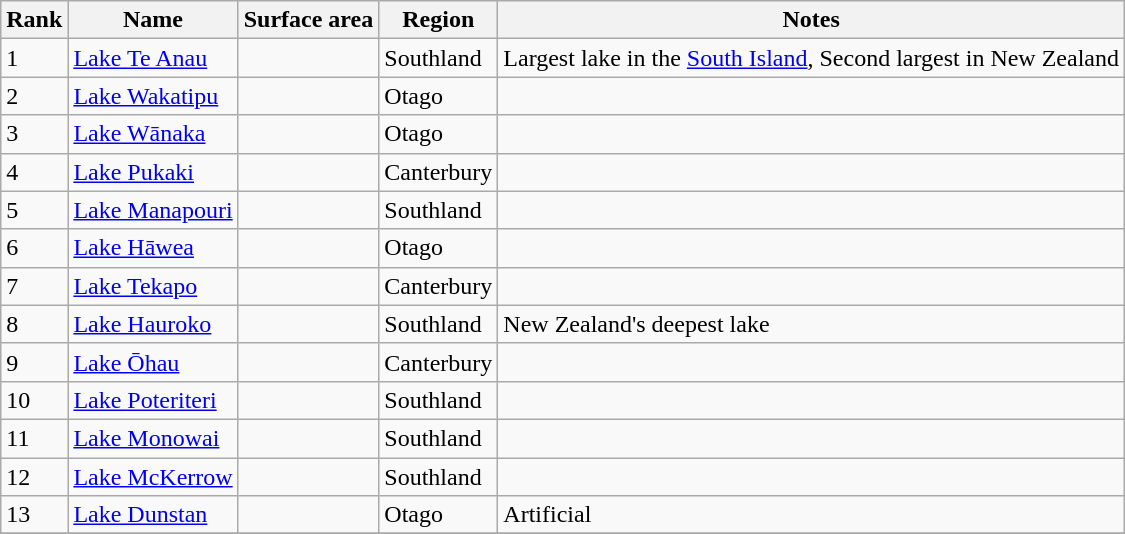<table class="wikitable sortable">
<tr>
<th>Rank</th>
<th>Name</th>
<th>Surface area</th>
<th>Region</th>
<th>Notes</th>
</tr>
<tr>
<td>1</td>
<td><a href='#'>Lake Te Anau</a></td>
<td></td>
<td>Southland</td>
<td>Largest lake in the <a href='#'>South Island</a>, Second largest in New Zealand</td>
</tr>
<tr>
<td>2</td>
<td><a href='#'>Lake Wakatipu</a></td>
<td></td>
<td>Otago</td>
<td></td>
</tr>
<tr>
<td>3</td>
<td><a href='#'>Lake Wānaka</a></td>
<td></td>
<td>Otago</td>
<td></td>
</tr>
<tr>
<td>4</td>
<td><a href='#'>Lake Pukaki</a></td>
<td></td>
<td>Canterbury</td>
<td></td>
</tr>
<tr>
<td>5</td>
<td><a href='#'>Lake Manapouri</a></td>
<td></td>
<td>Southland</td>
<td></td>
</tr>
<tr>
<td>6</td>
<td><a href='#'>Lake Hāwea</a></td>
<td></td>
<td>Otago</td>
<td></td>
</tr>
<tr>
<td>7</td>
<td><a href='#'>Lake Tekapo</a></td>
<td></td>
<td>Canterbury</td>
<td></td>
</tr>
<tr>
<td>8</td>
<td><a href='#'>Lake Hauroko</a></td>
<td></td>
<td>Southland</td>
<td>New Zealand's deepest lake</td>
</tr>
<tr>
<td>9</td>
<td><a href='#'>Lake Ōhau</a></td>
<td></td>
<td>Canterbury</td>
<td></td>
</tr>
<tr>
<td>10</td>
<td><a href='#'>Lake Poteriteri</a></td>
<td></td>
<td>Southland</td>
<td></td>
</tr>
<tr>
<td>11</td>
<td><a href='#'>Lake Monowai</a></td>
<td></td>
<td>Southland</td>
<td></td>
</tr>
<tr>
<td>12</td>
<td><a href='#'>Lake McKerrow</a></td>
<td></td>
<td>Southland</td>
<td></td>
</tr>
<tr>
<td>13</td>
<td><a href='#'>Lake Dunstan</a></td>
<td></td>
<td>Otago</td>
<td>Artificial</td>
</tr>
<tr>
</tr>
</table>
